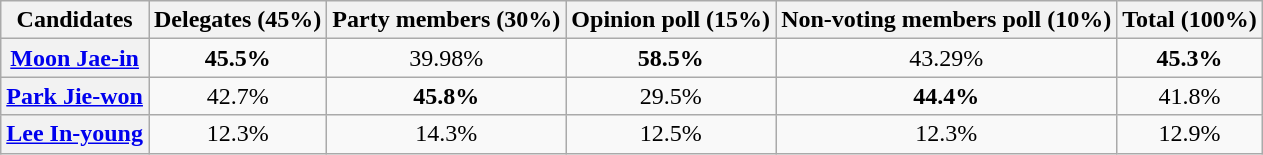<table class="wikitable" style="text-align:center;">
<tr>
<th>Candidates</th>
<th>Delegates (45%)</th>
<th>Party members (30%)</th>
<th>Opinion poll (15%)</th>
<th>Non-voting members poll (10%)</th>
<th>Total (100%)</th>
</tr>
<tr>
<th><a href='#'>Moon Jae-in</a></th>
<td><strong>45.5%</strong></td>
<td>39.98%</td>
<td><strong>58.5%</strong></td>
<td>43.29%</td>
<td><strong>45.3%</strong></td>
</tr>
<tr>
<th><a href='#'>Park Jie-won</a></th>
<td>42.7%</td>
<td><strong>45.8%</strong></td>
<td>29.5%</td>
<td><strong>44.4%</strong></td>
<td>41.8%</td>
</tr>
<tr>
<th><a href='#'>Lee In-young</a></th>
<td>12.3%</td>
<td>14.3%</td>
<td>12.5%</td>
<td>12.3%</td>
<td>12.9%</td>
</tr>
</table>
